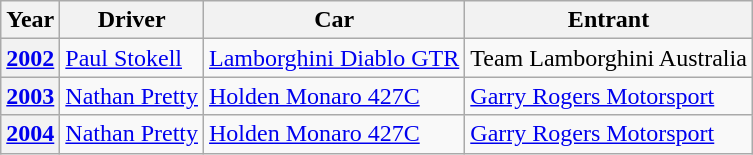<table class="wikitable">
<tr style="font-weight:bold">
<th>Year</th>
<th>Driver</th>
<th>Car</th>
<th>Entrant</th>
</tr>
<tr>
<th><a href='#'>2002</a></th>
<td> <a href='#'>Paul Stokell</a></td>
<td><a href='#'>Lamborghini Diablo GTR</a></td>
<td>Team Lamborghini Australia</td>
</tr>
<tr>
<th><a href='#'>2003</a></th>
<td> <a href='#'>Nathan Pretty</a></td>
<td><a href='#'>Holden Monaro 427C</a></td>
<td><a href='#'>Garry Rogers Motorsport</a></td>
</tr>
<tr>
<th><a href='#'>2004</a></th>
<td> <a href='#'>Nathan Pretty</a></td>
<td><a href='#'>Holden Monaro 427C</a></td>
<td><a href='#'>Garry Rogers Motorsport</a></td>
</tr>
</table>
